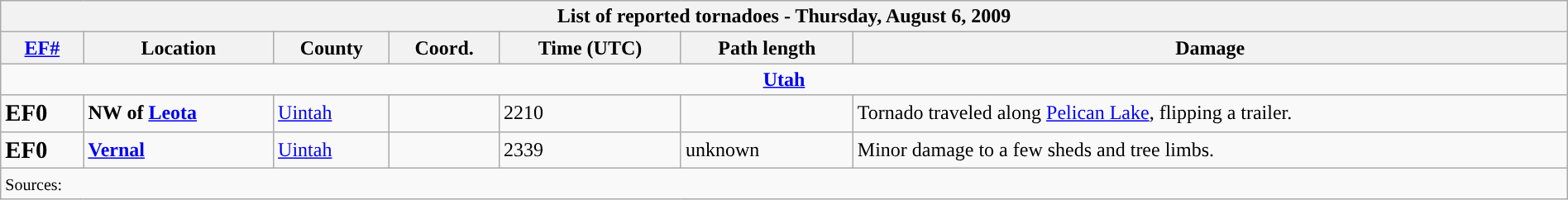<table class="wikitable collapsible" style="width:100%;">
<tr>
<th colspan="7">List of reported tornadoes - Thursday, August 6, 2009</th>
</tr>
<tr>
<th><a href='#'>EF#</a></th>
<th>Location</th>
<th>County</th>
<th>Coord.</th>
<th>Time (UTC)</th>
<th>Path length</th>
<th>Damage</th>
</tr>
<tr>
<td colspan="7" style="text-align:center;"><strong><a href='#'>Utah</a></strong></td>
</tr>
<tr>
<td><big><strong>EF0</strong></big></td>
<td><strong>NW of <a href='#'>Leota</a></strong></td>
<td><a href='#'>Uintah</a></td>
<td></td>
<td>2210</td>
<td></td>
<td>Tornado traveled along <a href='#'>Pelican Lake</a>, flipping a trailer.</td>
</tr>
<tr>
<td><big><strong>EF0</strong></big></td>
<td><strong><a href='#'>Vernal</a></strong></td>
<td><a href='#'>Uintah</a></td>
<td></td>
<td>2339</td>
<td>unknown</td>
<td>Minor damage to a few sheds and tree limbs.</td>
</tr>
<tr>
<td colspan="7"><small>Sources: </small></td>
</tr>
</table>
